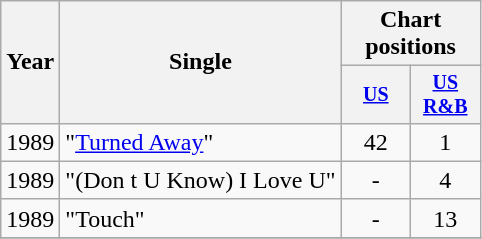<table class="wikitable" style="text-align:center;">
<tr>
<th rowspan="2">Year</th>
<th rowspan="2">Single</th>
<th colspan="2">Chart positions</th>
</tr>
<tr style="font-size:smaller;">
<th width="40"><a href='#'>US</a></th>
<th width="40"><a href='#'>US<br>R&B</a></th>
</tr>
<tr>
<td rowspan="1">1989</td>
<td align="left">"<a href='#'>Turned Away</a>"</td>
<td>42</td>
<td>1</td>
</tr>
<tr>
<td rowspan="1">1989</td>
<td align="left">"(Don t U Know) I Love U"</td>
<td>-</td>
<td>4</td>
</tr>
<tr>
<td rowspan="1">1989</td>
<td align="left">"Touch"</td>
<td>-</td>
<td>13</td>
</tr>
<tr>
</tr>
</table>
